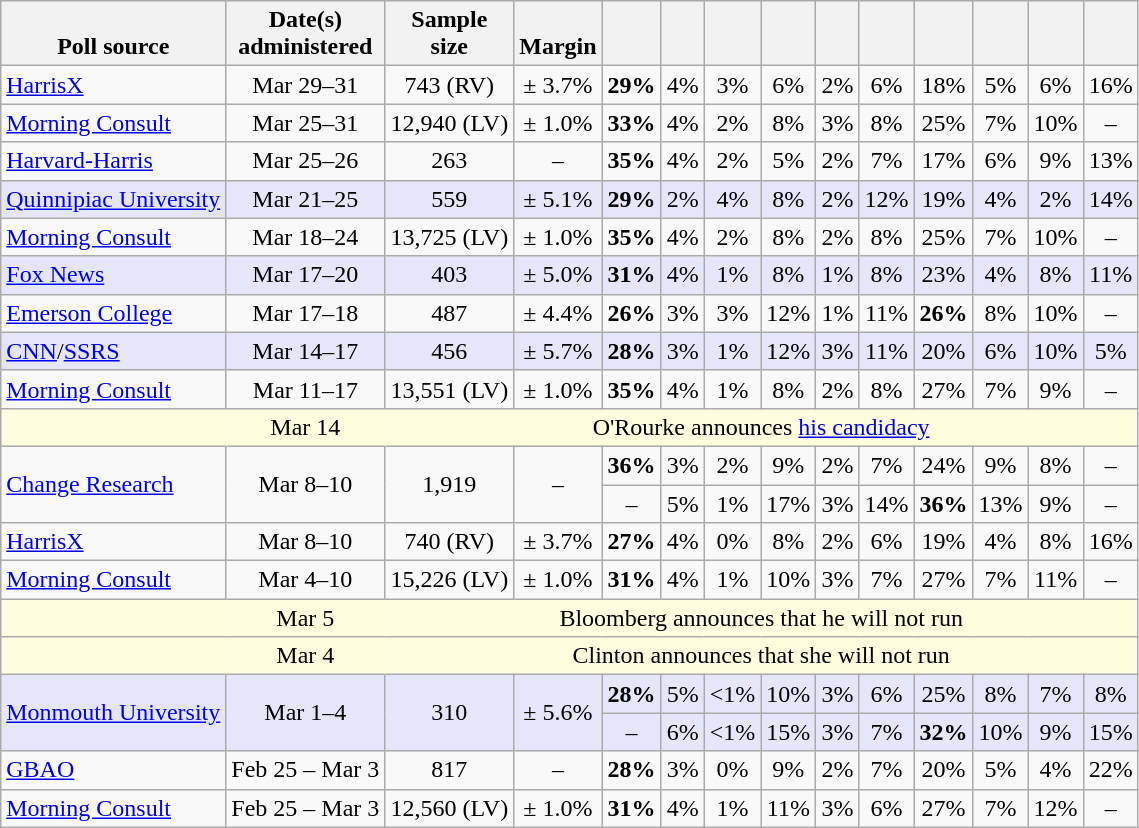<table class="wikitable sortable" style="text-align:center;">
<tr valign=bottom>
<th style="background-position: right 85%;">Poll source</th>
<th style="background-position: right 85%;">Date(s)<br>administered</th>
<th style="background-position: right 85%;">Sample<br>size</th>
<th style="background-position: right 85%;">Margin<br></th>
<th></th>
<th></th>
<th></th>
<th></th>
<th></th>
<th></th>
<th></th>
<th></th>
<th></th>
<th></th>
</tr>
<tr>
<td style="text-align:left;"><a href='#'>HarrisX</a></td>
<td>Mar 29–31</td>
<td>743 (RV)</td>
<td>± 3.7%</td>
<td><strong>29%</strong></td>
<td>4%</td>
<td>3%</td>
<td>6%</td>
<td>2%</td>
<td>6%</td>
<td>18%</td>
<td>5%</td>
<td>6%</td>
<td>16%</td>
</tr>
<tr>
<td style="text-align:left;"><a href='#'>Morning Consult</a></td>
<td>Mar 25–31</td>
<td>12,940 (LV)</td>
<td>± 1.0%</td>
<td><strong>33%</strong></td>
<td>4%</td>
<td>2%</td>
<td>8%</td>
<td>3%</td>
<td>8%</td>
<td>25%</td>
<td>7%</td>
<td>10%</td>
<td>–</td>
</tr>
<tr>
<td style="text-align:left;"><a href='#'>Harvard-Harris</a></td>
<td>Mar 25–26</td>
<td>263</td>
<td>–</td>
<td><strong>35%</strong></td>
<td>4%</td>
<td>2%</td>
<td>5%</td>
<td>2%</td>
<td>7%</td>
<td>17%</td>
<td>6%</td>
<td>9%</td>
<td>13%</td>
</tr>
<tr bgcolor=lavender>
<td style="text-align:left;"><a href='#'>Quinnipiac University</a></td>
<td>Mar 21–25</td>
<td>559</td>
<td>± 5.1%</td>
<td><strong>29%</strong></td>
<td>2%</td>
<td>4%</td>
<td>8%</td>
<td>2%</td>
<td>12%</td>
<td>19%</td>
<td>4%</td>
<td>2%</td>
<td>14%</td>
</tr>
<tr>
<td style="text-align:left;"><a href='#'>Morning Consult</a></td>
<td>Mar 18–24</td>
<td>13,725 (LV)</td>
<td>± 1.0%</td>
<td><strong>35%</strong></td>
<td>4%</td>
<td>2%</td>
<td>8%</td>
<td>2%</td>
<td>8%</td>
<td>25%</td>
<td>7%</td>
<td>10%</td>
<td>–</td>
</tr>
<tr bgcolor=lavender>
<td style="text-align:left;"><a href='#'>Fox News</a></td>
<td>Mar 17–20</td>
<td>403</td>
<td>± 5.0%</td>
<td><strong>31%</strong></td>
<td>4%</td>
<td>1%</td>
<td>8%</td>
<td>1%</td>
<td>8%</td>
<td>23%</td>
<td>4%</td>
<td>8%</td>
<td>11%</td>
</tr>
<tr>
<td style="text-align:left;"><a href='#'>Emerson College</a></td>
<td>Mar 17–18</td>
<td>487</td>
<td>± 4.4%</td>
<td><strong>26%</strong></td>
<td>3%</td>
<td>3%</td>
<td>12%</td>
<td>1%</td>
<td>11%</td>
<td><strong>26%</strong></td>
<td>8%</td>
<td>10%</td>
<td>–</td>
</tr>
<tr bgcolor=lavender>
<td style="text-align:left;"><a href='#'>CNN</a>/<a href='#'>SSRS</a></td>
<td>Mar 14–17</td>
<td>456</td>
<td>± 5.7%</td>
<td><strong>28%</strong></td>
<td>3%</td>
<td>1%</td>
<td>12%</td>
<td>3%</td>
<td>11%</td>
<td>20%</td>
<td>6%</td>
<td>10%</td>
<td>5%</td>
</tr>
<tr>
<td style="text-align:left;"><a href='#'>Morning Consult</a></td>
<td>Mar 11–17</td>
<td>13,551 (LV)</td>
<td>± 1.0%</td>
<td><strong>35%</strong></td>
<td>4%</td>
<td>1%</td>
<td>8%</td>
<td>2%</td>
<td>8%</td>
<td>27%</td>
<td>7%</td>
<td>9%</td>
<td>–</td>
</tr>
<tr style="background:lightyellow;">
<td style="border-right-style:hidden;"></td>
<td style="border-right-style:hidden;">Mar 14</td>
<td colspan="14">O'Rourke announces <a href='#'>his candidacy</a></td>
</tr>
<tr>
<td rowspan=2 style="text-align:left;"><a href='#'>Change Research</a></td>
<td rowspan=2>Mar 8–10</td>
<td rowspan=2>1,919</td>
<td rowspan=2>–</td>
<td><strong>36%</strong></td>
<td>3%</td>
<td>2%</td>
<td>9%</td>
<td>2%</td>
<td>7%</td>
<td>24%</td>
<td>9%</td>
<td>8%</td>
<td>–</td>
</tr>
<tr>
<td>–</td>
<td>5%</td>
<td>1%</td>
<td>17%</td>
<td>3%</td>
<td>14%</td>
<td><strong>36%</strong></td>
<td>13%</td>
<td>9%</td>
<td>–</td>
</tr>
<tr>
<td style="text-align:left;"><a href='#'>HarrisX</a></td>
<td>Mar 8–10</td>
<td>740 (RV)</td>
<td>± 3.7%</td>
<td><strong>27%</strong></td>
<td>4%</td>
<td>0%</td>
<td>8%</td>
<td>2%</td>
<td>6%</td>
<td>19%</td>
<td>4%</td>
<td>8%</td>
<td>16%</td>
</tr>
<tr>
<td style="text-align:left;"><a href='#'>Morning Consult</a></td>
<td>Mar 4–10</td>
<td>15,226 (LV)</td>
<td>± 1.0%</td>
<td><strong>31%</strong></td>
<td>4%</td>
<td>1%</td>
<td>10%</td>
<td>3%</td>
<td>7%</td>
<td>27%</td>
<td>7%</td>
<td>11%</td>
<td>–</td>
</tr>
<tr style="background:lightyellow;">
<td style="border-right-style:hidden;"></td>
<td style="border-right-style:hidden;">Mar 5</td>
<td colspan="14">Bloomberg announces that he will not run</td>
</tr>
<tr style="background:lightyellow;">
<td style="border-right-style:hidden;"></td>
<td style="border-right-style:hidden;">Mar 4</td>
<td colspan="14">Clinton announces that she will not run</td>
</tr>
<tr bgcolor=lavender>
<td rowspan=2 style="text-align:left;"><a href='#'>Monmouth University</a></td>
<td rowspan=2>Mar 1–4</td>
<td rowspan=2>310</td>
<td rowspan=2>± 5.6%</td>
<td><strong>28%</strong></td>
<td>5%</td>
<td><1%</td>
<td>10%</td>
<td>3%</td>
<td>6%</td>
<td>25%</td>
<td>8%</td>
<td>7%</td>
<td>8%</td>
</tr>
<tr bgcolor=lavender>
<td>–</td>
<td>6%</td>
<td><1%</td>
<td>15%</td>
<td>3%</td>
<td>7%</td>
<td><strong>32%</strong></td>
<td>10%</td>
<td>9%</td>
<td>15%</td>
</tr>
<tr>
<td style="text-align:left;"><a href='#'>GBAO</a></td>
<td>Feb 25 – Mar 3</td>
<td>817</td>
<td>–</td>
<td><strong>28%</strong></td>
<td>3%</td>
<td>0%</td>
<td>9%</td>
<td>2%</td>
<td>7%</td>
<td>20%</td>
<td>5%</td>
<td>4%</td>
<td>22%</td>
</tr>
<tr>
<td style="text-align:left;"><a href='#'>Morning Consult</a></td>
<td>Feb 25 – Mar 3</td>
<td>12,560 (LV)</td>
<td>± 1.0%</td>
<td><strong>31%</strong></td>
<td>4%</td>
<td>1%</td>
<td>11%</td>
<td>3%</td>
<td>6%</td>
<td>27%</td>
<td>7%</td>
<td>12%</td>
<td>–</td>
</tr>
</table>
